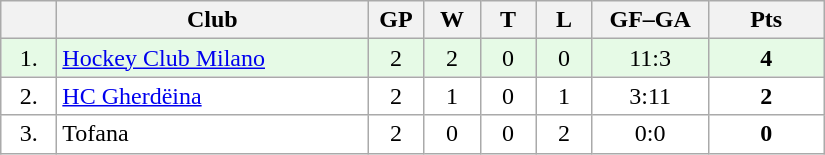<table class="wikitable">
<tr>
<th width="30"></th>
<th width="200">Club</th>
<th width="30">GP</th>
<th width="30">W</th>
<th width="30">T</th>
<th width="30">L</th>
<th width="70">GF–GA</th>
<th width="70">Pts</th>
</tr>
<tr bgcolor="#e6fae6" align="center">
<td>1.</td>
<td align="left"><a href='#'>Hockey Club Milano</a></td>
<td>2</td>
<td>2</td>
<td>0</td>
<td>0</td>
<td>11:3</td>
<td><strong>4</strong></td>
</tr>
<tr bgcolor="#FFFFFF" align="center">
<td>2.</td>
<td align="left"><a href='#'>HC Gherdëina</a></td>
<td>2</td>
<td>1</td>
<td>0</td>
<td>1</td>
<td>3:11</td>
<td><strong>2</strong></td>
</tr>
<tr bgcolor="#FFFFFF" align="center">
<td>3.</td>
<td align="left">Tofana</td>
<td>2</td>
<td>0</td>
<td>0</td>
<td>2</td>
<td>0:0</td>
<td><strong>0</strong></td>
</tr>
</table>
